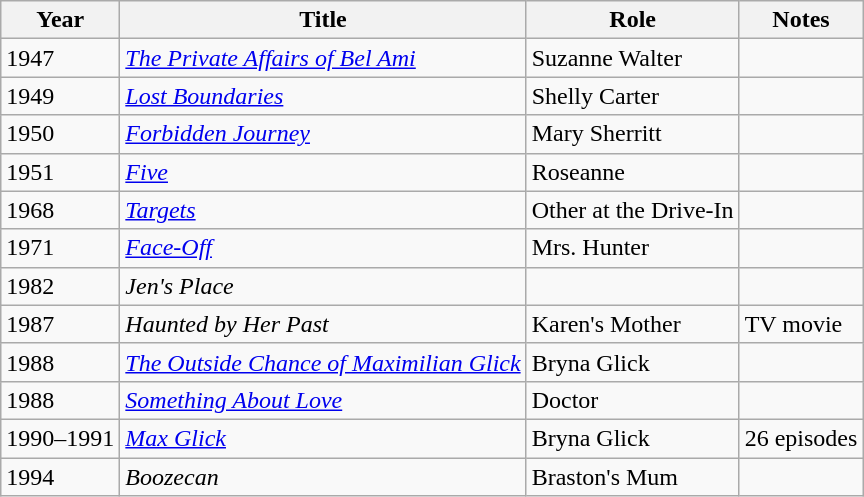<table class="wikitable sortable">
<tr>
<th>Year</th>
<th>Title</th>
<th>Role</th>
<th class="unsortable">Notes</th>
</tr>
<tr>
<td>1947</td>
<td data-sort-value="Private Affairs of Bel Ami, The"><em><a href='#'>The Private Affairs of Bel Ami</a></em></td>
<td>Suzanne Walter</td>
<td></td>
</tr>
<tr>
<td>1949</td>
<td><em><a href='#'>Lost Boundaries</a></em></td>
<td>Shelly Carter</td>
<td></td>
</tr>
<tr>
<td>1950</td>
<td><em><a href='#'>Forbidden Journey</a></em></td>
<td>Mary Sherritt</td>
<td></td>
</tr>
<tr>
<td>1951</td>
<td><em><a href='#'>Five</a></em></td>
<td>Roseanne</td>
<td></td>
</tr>
<tr>
<td>1968</td>
<td><em><a href='#'>Targets</a></em></td>
<td>Other at the Drive-In</td>
<td></td>
</tr>
<tr>
<td>1971</td>
<td><em><a href='#'>Face-Off</a></em></td>
<td>Mrs. Hunter</td>
<td></td>
</tr>
<tr>
<td>1982</td>
<td><em>Jen's Place</em></td>
<td></td>
<td></td>
</tr>
<tr>
<td>1987</td>
<td><em>Haunted by Her Past</em></td>
<td>Karen's Mother</td>
<td>TV movie</td>
</tr>
<tr>
<td>1988</td>
<td data-sort-value="Outside Chance of Maximilian Glick, The"><em><a href='#'>The Outside Chance of Maximilian Glick</a></em></td>
<td>Bryna Glick</td>
<td></td>
</tr>
<tr>
<td>1988</td>
<td><em><a href='#'>Something About Love</a></em></td>
<td>Doctor</td>
<td></td>
</tr>
<tr>
<td>1990–1991</td>
<td><em><a href='#'>Max Glick</a></em></td>
<td>Bryna Glick</td>
<td>26 episodes</td>
</tr>
<tr>
<td>1994</td>
<td><em>Boozecan</em></td>
<td>Braston's Mum</td>
<td></td>
</tr>
</table>
